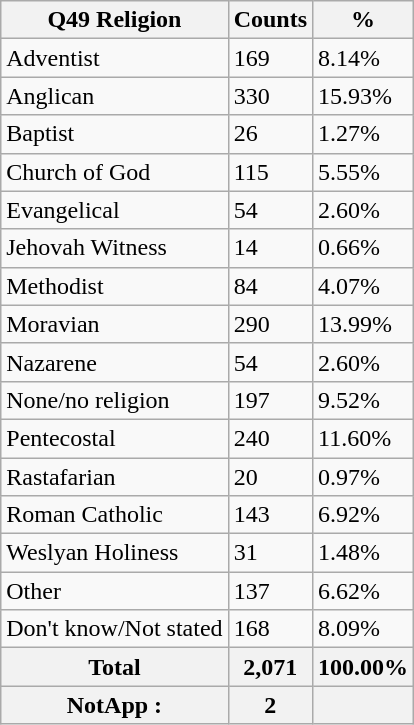<table class="wikitable sortable">
<tr>
<th>Q49 Religion</th>
<th>Counts</th>
<th>%</th>
</tr>
<tr>
<td>Adventist</td>
<td>169</td>
<td>8.14%</td>
</tr>
<tr>
<td>Anglican</td>
<td>330</td>
<td>15.93%</td>
</tr>
<tr>
<td>Baptist</td>
<td>26</td>
<td>1.27%</td>
</tr>
<tr>
<td>Church of God</td>
<td>115</td>
<td>5.55%</td>
</tr>
<tr>
<td>Evangelical</td>
<td>54</td>
<td>2.60%</td>
</tr>
<tr>
<td>Jehovah Witness</td>
<td>14</td>
<td>0.66%</td>
</tr>
<tr>
<td>Methodist</td>
<td>84</td>
<td>4.07%</td>
</tr>
<tr>
<td>Moravian</td>
<td>290</td>
<td>13.99%</td>
</tr>
<tr>
<td>Nazarene</td>
<td>54</td>
<td>2.60%</td>
</tr>
<tr>
<td>None/no religion</td>
<td>197</td>
<td>9.52%</td>
</tr>
<tr>
<td>Pentecostal</td>
<td>240</td>
<td>11.60%</td>
</tr>
<tr>
<td>Rastafarian</td>
<td>20</td>
<td>0.97%</td>
</tr>
<tr>
<td>Roman Catholic</td>
<td>143</td>
<td>6.92%</td>
</tr>
<tr>
<td>Weslyan Holiness</td>
<td>31</td>
<td>1.48%</td>
</tr>
<tr>
<td>Other</td>
<td>137</td>
<td>6.62%</td>
</tr>
<tr>
<td>Don't know/Not stated</td>
<td>168</td>
<td>8.09%</td>
</tr>
<tr>
<th>Total</th>
<th>2,071</th>
<th>100.00%</th>
</tr>
<tr>
<th>NotApp :</th>
<th>2</th>
<th></th>
</tr>
</table>
